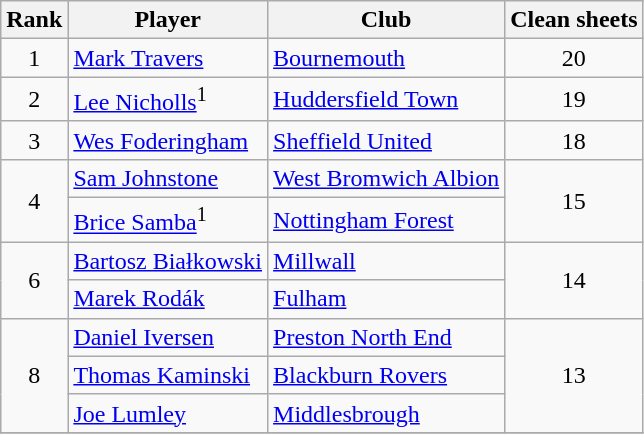<table class="wikitable" style="text-align:center">
<tr>
<th>Rank</th>
<th>Player</th>
<th>Club</th>
<th>Clean sheets</th>
</tr>
<tr>
<td rowspan="1">1</td>
<td align="left"> <a href='#'>Mark Travers</a></td>
<td align="left"><a href='#'>Bournemouth</a></td>
<td rowspan="1">20</td>
</tr>
<tr>
<td rowspan="1">2</td>
<td align="left"> <a href='#'>Lee Nicholls</a><sup>1</sup></td>
<td align="left"><a href='#'>Huddersfield Town</a></td>
<td rowspan="1">19</td>
</tr>
<tr>
<td rowspan="1">3</td>
<td align="left"> <a href='#'>Wes Foderingham</a></td>
<td align="left"><a href='#'>Sheffield United</a></td>
<td rowspan="1">18</td>
</tr>
<tr>
<td rowspan="2">4</td>
<td align="left"> <a href='#'>Sam Johnstone</a></td>
<td align="left"><a href='#'>West Bromwich Albion</a></td>
<td rowspan="2">15</td>
</tr>
<tr>
<td align="left"> <a href='#'>Brice Samba</a><sup>1</sup></td>
<td align="left"><a href='#'>Nottingham Forest</a></td>
</tr>
<tr>
<td rowspan="2">6</td>
<td align="left"> <a href='#'>Bartosz Białkowski</a></td>
<td align="left"><a href='#'>Millwall</a></td>
<td rowspan="2">14</td>
</tr>
<tr>
<td align="left"> <a href='#'>Marek Rodák</a></td>
<td align="left"><a href='#'>Fulham</a></td>
</tr>
<tr>
<td rowspan="3">8</td>
<td align="left"> <a href='#'>Daniel Iversen</a></td>
<td align="left"><a href='#'>Preston North End</a></td>
<td rowspan="3">13</td>
</tr>
<tr>
<td align="left"> <a href='#'>Thomas Kaminski</a></td>
<td align="left"><a href='#'>Blackburn Rovers</a></td>
</tr>
<tr>
<td align="left"> <a href='#'>Joe Lumley</a></td>
<td align="left"><a href='#'>Middlesbrough</a></td>
</tr>
<tr>
</tr>
</table>
